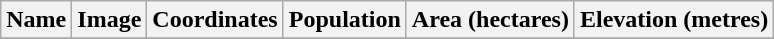<table class="wikitable sortable">
<tr>
<th>Name</th>
<th>Image</th>
<th>Coordinates</th>
<th>Population</th>
<th>Area (hectares)</th>
<th>Elevation (metres)</th>
</tr>
<tr>
</tr>
</table>
